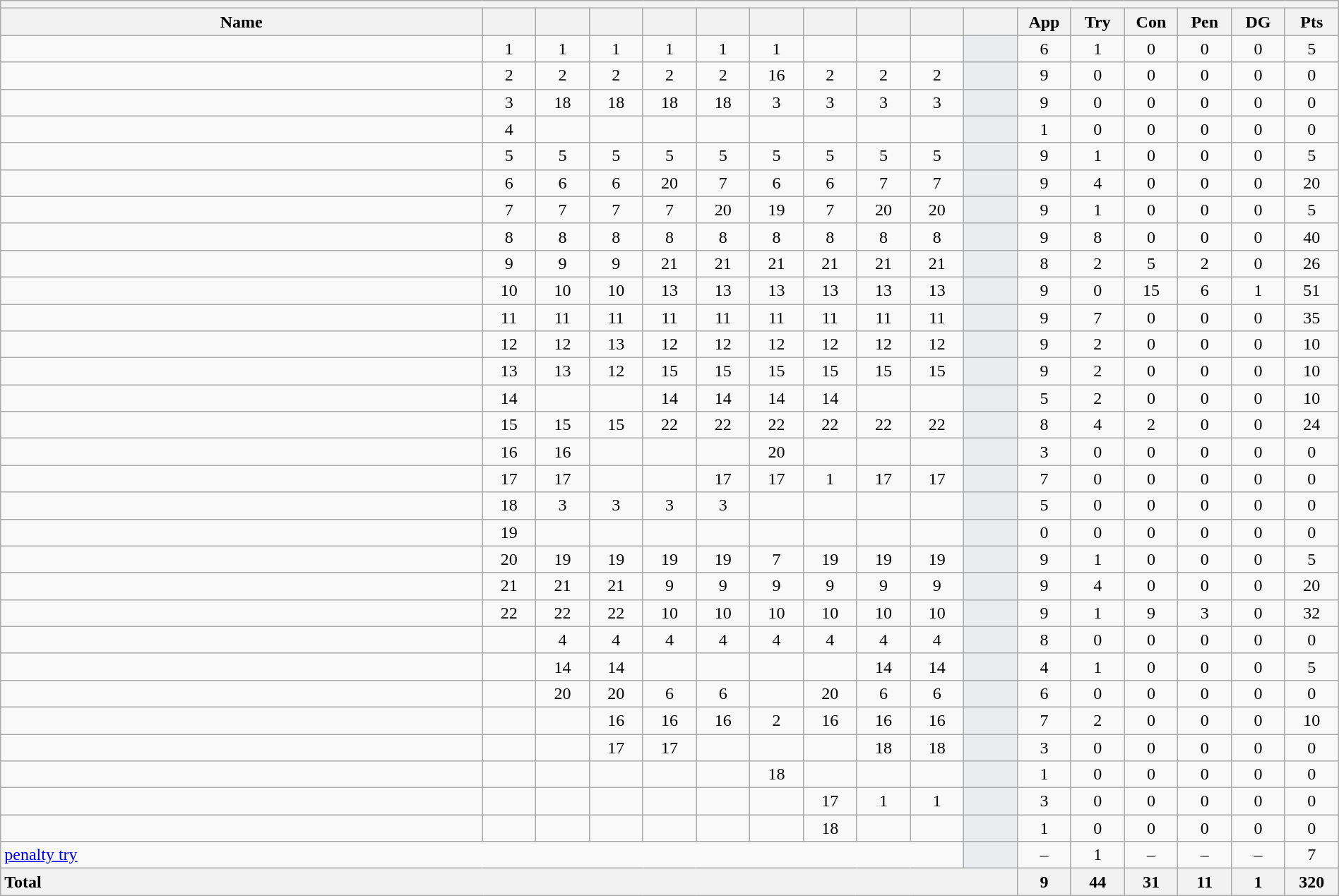<table class="wikitable collapsible collapsed" style="text-align:center; font-size:100%; width:100%">
<tr>
<th colspan="100%"></th>
</tr>
<tr>
<th style="width:36%;">Name</th>
<th style="width:4%;"></th>
<th style="width:4%;"></th>
<th style="width:4%;"></th>
<th style="width:4%;"></th>
<th style="width:4%;"></th>
<th style="width:4%;"></th>
<th style="width:4%;"></th>
<th style="width:4%;"></th>
<th style="width:4%;"></th>
<th style="width:4%;"></th>
<th style="width:4%;">App</th>
<th style="width:4%;">Try</th>
<th style="width:4%;">Con</th>
<th style="width:4%;">Pen</th>
<th style="width:4%;">DG</th>
<th style="width:4%;">Pts</th>
</tr>
<tr>
<td style="text-align:left;"></td>
<td>1</td>
<td>1</td>
<td>1</td>
<td>1</td>
<td>1</td>
<td>1</td>
<td></td>
<td></td>
<td></td>
<td style="background:#EBECF0;"></td>
<td>6</td>
<td>1</td>
<td>0</td>
<td>0</td>
<td>0</td>
<td>5</td>
</tr>
<tr>
<td style="text-align:left;"></td>
<td>2</td>
<td>2</td>
<td>2</td>
<td>2</td>
<td>2</td>
<td>16 </td>
<td>2</td>
<td>2</td>
<td>2</td>
<td style="background:#EBECF0;"></td>
<td>9</td>
<td>0</td>
<td>0</td>
<td>0</td>
<td>0</td>
<td>0</td>
</tr>
<tr>
<td style="text-align:left;"></td>
<td>3</td>
<td>18 </td>
<td>18 </td>
<td>18 </td>
<td>18 </td>
<td>3</td>
<td>3</td>
<td>3</td>
<td>3</td>
<td style="background:#EBECF0;"></td>
<td>9</td>
<td>0</td>
<td>0</td>
<td>0</td>
<td>0</td>
<td>0</td>
</tr>
<tr>
<td style="text-align:left;"></td>
<td>4</td>
<td></td>
<td></td>
<td></td>
<td></td>
<td></td>
<td></td>
<td></td>
<td></td>
<td style="background:#EBECF0;"></td>
<td>1</td>
<td>0</td>
<td>0</td>
<td>0</td>
<td>0</td>
<td>0</td>
</tr>
<tr>
<td style="text-align:left;"></td>
<td>5</td>
<td>5</td>
<td>5</td>
<td>5</td>
<td>5</td>
<td>5</td>
<td>5</td>
<td>5</td>
<td>5</td>
<td style="background:#EBECF0;"></td>
<td>9</td>
<td>1</td>
<td>0</td>
<td>0</td>
<td>0</td>
<td>5</td>
</tr>
<tr>
<td style="text-align:left;"></td>
<td>6</td>
<td>6</td>
<td>6</td>
<td>20 </td>
<td>7</td>
<td>6</td>
<td>6</td>
<td>7</td>
<td>7</td>
<td style="background:#EBECF0;"></td>
<td>9</td>
<td>4</td>
<td>0</td>
<td>0</td>
<td>0</td>
<td>20</td>
</tr>
<tr>
<td style="text-align:left;"></td>
<td>7</td>
<td>7</td>
<td>7</td>
<td>7</td>
<td>20 </td>
<td>19 </td>
<td>7</td>
<td>20 </td>
<td>20 </td>
<td style="background:#EBECF0;"></td>
<td>9</td>
<td>1</td>
<td>0</td>
<td>0</td>
<td>0</td>
<td>5</td>
</tr>
<tr>
<td style="text-align:left;"></td>
<td>8</td>
<td>8</td>
<td>8</td>
<td>8</td>
<td>8</td>
<td>8</td>
<td>8</td>
<td>8</td>
<td>8</td>
<td style="background:#EBECF0;"></td>
<td>9</td>
<td>8</td>
<td>0</td>
<td>0</td>
<td>0</td>
<td>40</td>
</tr>
<tr>
<td style="text-align:left;"></td>
<td>9</td>
<td>9</td>
<td>9</td>
<td>21</td>
<td>21 </td>
<td>21 </td>
<td>21 </td>
<td>21 </td>
<td>21 </td>
<td style="background:#EBECF0;"></td>
<td>8</td>
<td>2</td>
<td>5</td>
<td>2</td>
<td>0</td>
<td>26</td>
</tr>
<tr>
<td style="text-align:left;"></td>
<td>10</td>
<td>10</td>
<td>10</td>
<td>13</td>
<td>13</td>
<td>13</td>
<td>13</td>
<td>13</td>
<td>13</td>
<td style="background:#EBECF0;"></td>
<td>9</td>
<td>0</td>
<td>15</td>
<td>6</td>
<td>1</td>
<td>51</td>
</tr>
<tr>
<td style="text-align:left;"></td>
<td>11</td>
<td>11</td>
<td>11</td>
<td>11</td>
<td>11</td>
<td>11</td>
<td>11</td>
<td>11</td>
<td>11</td>
<td style="background:#EBECF0;"></td>
<td>9</td>
<td>7</td>
<td>0</td>
<td>0</td>
<td>0</td>
<td>35</td>
</tr>
<tr>
<td style="text-align:left;"></td>
<td>12</td>
<td>12</td>
<td>13</td>
<td>12</td>
<td>12</td>
<td>12</td>
<td>12</td>
<td>12</td>
<td>12</td>
<td style="background:#EBECF0;"></td>
<td>9</td>
<td>2</td>
<td>0</td>
<td>0</td>
<td>0</td>
<td>10</td>
</tr>
<tr>
<td style="text-align:left;"></td>
<td>13</td>
<td>13</td>
<td>12</td>
<td>15</td>
<td>15</td>
<td>15</td>
<td>15</td>
<td>15</td>
<td>15</td>
<td style="background:#EBECF0;"></td>
<td>9</td>
<td>2</td>
<td>0</td>
<td>0</td>
<td>0</td>
<td>10</td>
</tr>
<tr>
<td style="text-align:left;"></td>
<td>14</td>
<td></td>
<td></td>
<td>14</td>
<td>14</td>
<td>14</td>
<td>14</td>
<td></td>
<td></td>
<td style="background:#EBECF0;"></td>
<td>5</td>
<td>2</td>
<td>0</td>
<td>0</td>
<td>0</td>
<td>10</td>
</tr>
<tr>
<td style="text-align:left;"></td>
<td>15</td>
<td>15</td>
<td>15</td>
<td>22 </td>
<td>22 </td>
<td>22 </td>
<td>22</td>
<td>22 </td>
<td>22 </td>
<td style="background:#EBECF0;"></td>
<td>8</td>
<td>4</td>
<td>2</td>
<td>0</td>
<td>0</td>
<td>24</td>
</tr>
<tr>
<td style="text-align:left;"></td>
<td>16 </td>
<td>16 </td>
<td></td>
<td></td>
<td></td>
<td>20 </td>
<td></td>
<td></td>
<td></td>
<td style="background:#EBECF0;"></td>
<td>3</td>
<td>0</td>
<td>0</td>
<td>0</td>
<td>0</td>
<td>0</td>
</tr>
<tr>
<td style="text-align:left;"></td>
<td>17 </td>
<td>17 </td>
<td></td>
<td></td>
<td>17 </td>
<td>17 </td>
<td>1</td>
<td>17 </td>
<td>17 </td>
<td style="background:#EBECF0;"></td>
<td>7</td>
<td>0</td>
<td>0</td>
<td>0</td>
<td>0</td>
<td>0</td>
</tr>
<tr>
<td style="text-align:left;"></td>
<td>18 </td>
<td>3</td>
<td>3</td>
<td>3</td>
<td>3</td>
<td></td>
<td></td>
<td></td>
<td></td>
<td style="background:#EBECF0;"></td>
<td>5</td>
<td>0</td>
<td>0</td>
<td>0</td>
<td>0</td>
<td>0</td>
</tr>
<tr>
<td style="text-align:left;"></td>
<td>19</td>
<td></td>
<td></td>
<td></td>
<td></td>
<td></td>
<td></td>
<td></td>
<td></td>
<td style="background:#EBECF0;"></td>
<td>0</td>
<td>0</td>
<td>0</td>
<td>0</td>
<td>0</td>
<td>0</td>
</tr>
<tr>
<td style="text-align:left;"></td>
<td>20 </td>
<td>19 </td>
<td>19 </td>
<td>19 </td>
<td>19 </td>
<td>7</td>
<td>19 </td>
<td>19 </td>
<td>19 </td>
<td style="background:#EBECF0;"></td>
<td>9</td>
<td>1</td>
<td>0</td>
<td>0</td>
<td>0</td>
<td>5</td>
</tr>
<tr>
<td style="text-align:left;"></td>
<td>21 </td>
<td>21 </td>
<td>21 </td>
<td>9</td>
<td>9</td>
<td>9</td>
<td>9</td>
<td>9</td>
<td>9</td>
<td style="background:#EBECF0;"></td>
<td>9</td>
<td>4</td>
<td>0</td>
<td>0</td>
<td>0</td>
<td>20</td>
</tr>
<tr>
<td style="text-align:left;"></td>
<td>22 </td>
<td>22 </td>
<td>22 </td>
<td>10</td>
<td>10</td>
<td>10</td>
<td>10</td>
<td>10</td>
<td>10</td>
<td style="background:#EBECF0;"></td>
<td>9</td>
<td>1</td>
<td>9</td>
<td>3</td>
<td>0</td>
<td>32</td>
</tr>
<tr>
<td style="text-align:left;"></td>
<td></td>
<td>4</td>
<td>4</td>
<td>4</td>
<td>4</td>
<td>4</td>
<td>4</td>
<td>4</td>
<td>4</td>
<td style="background:#EBECF0;"></td>
<td>8</td>
<td>0</td>
<td>0</td>
<td>0</td>
<td>0</td>
<td>0</td>
</tr>
<tr>
<td style="text-align:left;"></td>
<td></td>
<td>14</td>
<td>14</td>
<td></td>
<td></td>
<td></td>
<td></td>
<td>14</td>
<td>14</td>
<td style="background:#EBECF0;"></td>
<td>4</td>
<td>1</td>
<td>0</td>
<td>0</td>
<td>0</td>
<td>5</td>
</tr>
<tr>
<td style="text-align:left;"></td>
<td></td>
<td>20 </td>
<td>20 </td>
<td>6</td>
<td>6</td>
<td></td>
<td>20</td>
<td>6</td>
<td>6</td>
<td style="background:#EBECF0;"></td>
<td>6</td>
<td>0</td>
<td>0</td>
<td>0</td>
<td>0</td>
<td>0</td>
</tr>
<tr>
<td style="text-align:left;"></td>
<td></td>
<td></td>
<td>16 </td>
<td>16 </td>
<td>16 </td>
<td>2</td>
<td>16 </td>
<td>16 </td>
<td>16 </td>
<td style="background:#EBECF0;"></td>
<td>7</td>
<td>2</td>
<td>0</td>
<td>0</td>
<td>0</td>
<td>10</td>
</tr>
<tr>
<td style="text-align:left;"></td>
<td></td>
<td></td>
<td>17 </td>
<td>17</td>
<td></td>
<td></td>
<td></td>
<td>18 </td>
<td>18 </td>
<td style="background:#EBECF0;"></td>
<td>3</td>
<td>0</td>
<td>0</td>
<td>0</td>
<td>0</td>
<td>0</td>
</tr>
<tr>
<td style="text-align:left;"></td>
<td></td>
<td></td>
<td></td>
<td></td>
<td></td>
<td>18 </td>
<td></td>
<td></td>
<td></td>
<td style="background:#EBECF0;"></td>
<td>1</td>
<td>0</td>
<td>0</td>
<td>0</td>
<td>0</td>
<td>0</td>
</tr>
<tr>
<td style="text-align:left;"></td>
<td></td>
<td></td>
<td></td>
<td></td>
<td></td>
<td></td>
<td>17 </td>
<td>1</td>
<td>1</td>
<td style="background:#EBECF0;"></td>
<td>3</td>
<td>0</td>
<td>0</td>
<td>0</td>
<td>0</td>
<td>0</td>
</tr>
<tr>
<td style="text-align:left;"></td>
<td></td>
<td></td>
<td></td>
<td></td>
<td></td>
<td></td>
<td>18 </td>
<td></td>
<td></td>
<td style="background:#EBECF0;"></td>
<td>1</td>
<td>0</td>
<td>0</td>
<td>0</td>
<td>0</td>
<td>0</td>
</tr>
<tr>
<td colspan="10" style="text-align:left;"><a href='#'>penalty try</a></td>
<td style="background:#EBECF0;"></td>
<td>–</td>
<td>1</td>
<td>–</td>
<td>–</td>
<td>–</td>
<td>7</td>
</tr>
<tr>
<th colspan="11" style="text-align:left;">Total</th>
<th>9</th>
<th>44</th>
<th>31</th>
<th>11</th>
<th>1</th>
<th>320</th>
</tr>
</table>
